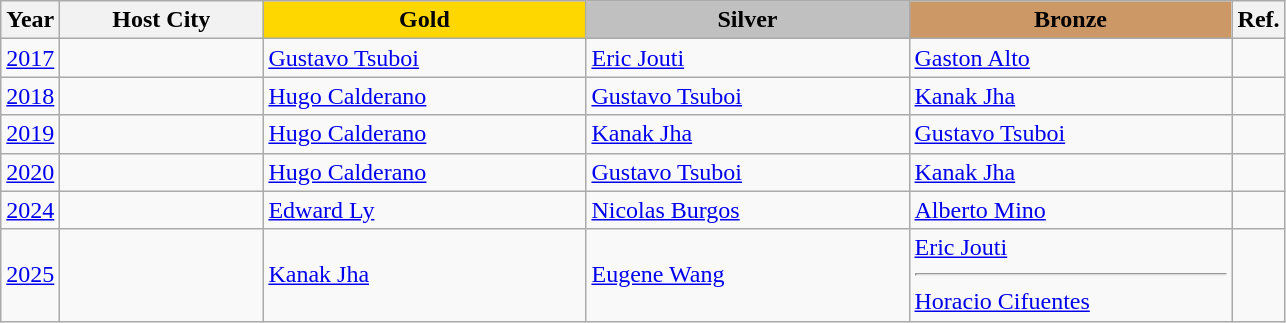<table class="wikitable">
<tr>
<th style="width:2em;">Year</th>
<th style="width:8em;">Host City</th>
<th style="background:gold; width:13em;">Gold</th>
<th style="background:silver; width:13em;">Silver</th>
<th style="background:#c96; width:13em;">Bronze</th>
<th style="width:1em;">Ref.</th>
</tr>
<tr>
<td><a href='#'>2017</a></td>
<td></td>
<td> <a href='#'>Gustavo Tsuboi</a></td>
<td> <a href='#'>Eric Jouti</a></td>
<td> <a href='#'>Gaston Alto</a></td>
<td></td>
</tr>
<tr>
<td><a href='#'>2018</a></td>
<td></td>
<td> <a href='#'>Hugo Calderano</a></td>
<td> <a href='#'>Gustavo Tsuboi</a></td>
<td> <a href='#'>Kanak Jha</a></td>
<td></td>
</tr>
<tr>
<td><a href='#'>2019</a></td>
<td></td>
<td> <a href='#'>Hugo Calderano</a></td>
<td> <a href='#'>Kanak Jha</a></td>
<td> <a href='#'>Gustavo Tsuboi</a></td>
<td></td>
</tr>
<tr>
<td><a href='#'>2020</a></td>
<td></td>
<td> <a href='#'>Hugo Calderano</a></td>
<td> <a href='#'>Gustavo Tsuboi</a></td>
<td> <a href='#'>Kanak Jha</a></td>
<td></td>
</tr>
<tr>
<td><a href='#'>2024</a></td>
<td></td>
<td> <a href='#'>Edward Ly</a></td>
<td> <a href='#'>Nicolas Burgos</a></td>
<td> <a href='#'>Alberto Mino</a></td>
<td></td>
</tr>
<tr>
<td><a href='#'>2025</a></td>
<td></td>
<td> <a href='#'>Kanak Jha</a></td>
<td> <a href='#'>Eugene Wang</a></td>
<td> <a href='#'>Eric Jouti</a><hr> <a href='#'>Horacio Cifuentes</a></td>
<td></td>
</tr>
</table>
